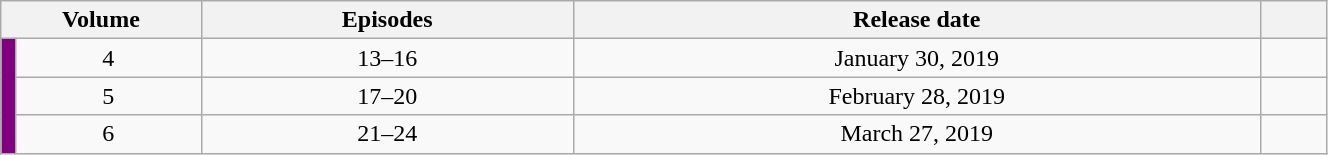<table class="wikitable" style="text-align: center; width: 70%;">
<tr>
<th colspan="2" width="15%">Volume</th>
<th>Episodes</th>
<th>Release date</th>
<th width="5%"></th>
</tr>
<tr>
<td rowspan="4" width="1%" style="background: #800080"></td>
<td>4</td>
<td>13–16</td>
<td>January 30, 2019</td>
<td></td>
</tr>
<tr>
<td>5</td>
<td>17–20</td>
<td>February 28, 2019</td>
<td></td>
</tr>
<tr>
<td>6</td>
<td>21–24</td>
<td>March 27, 2019</td>
<td></td>
</tr>
</table>
